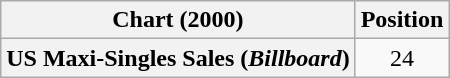<table class="wikitable plainrowheaders" style="text-align:center">
<tr>
<th>Chart (2000)</th>
<th>Position</th>
</tr>
<tr>
<th scope="row">US Maxi-Singles Sales (<em>Billboard</em>)</th>
<td>24</td>
</tr>
</table>
